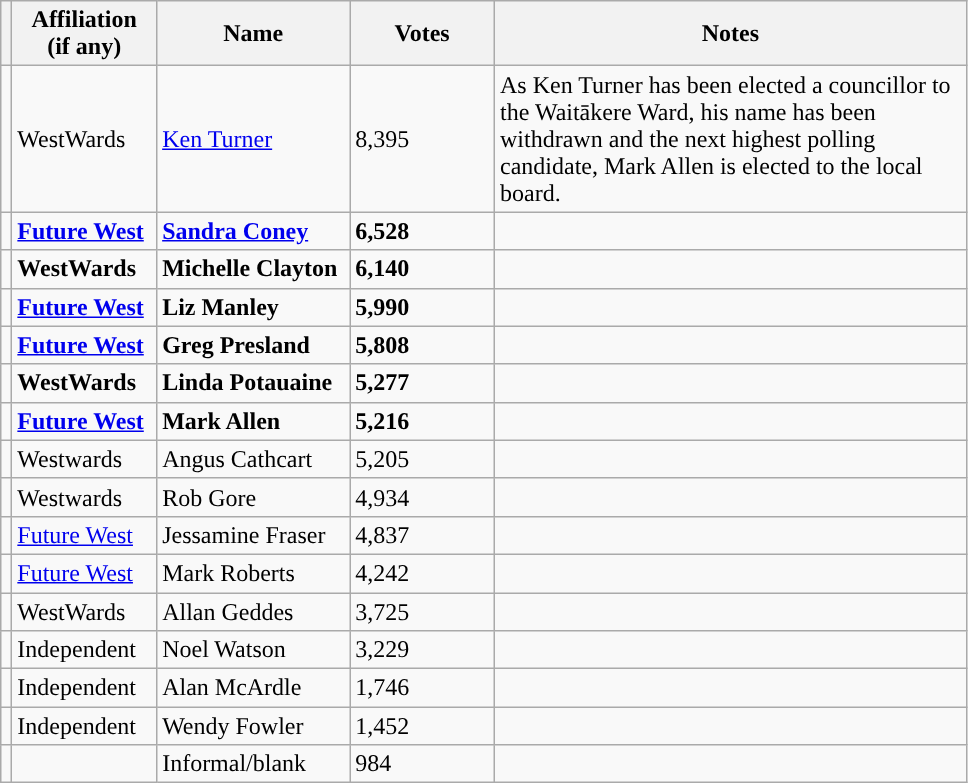<table class="wikitable" style="width:51%;">
<tr>
<th style="width:1%;"></th>
<th style="width:15%;">Affiliation (if any)</th>
<th style="width:20%;">Name</th>
<th style="width:15%;">Votes</th>
<th>Notes</th>
</tr>
<tr>
<td bgcolor=></td>
<td>WestWards</td>
<td><a href='#'>Ken Turner</a></td>
<td>8,395</td>
<td>As Ken Turner has been elected a councillor to the Waitākere Ward, his name has been withdrawn and the next highest polling candidate, Mark Allen is elected to the local board.</td>
</tr>
<tr>
<td bgcolor=></td>
<td><strong><a href='#'>Future West</a></strong></td>
<td><strong><a href='#'>Sandra Coney</a></strong></td>
<td><strong>6,528</strong></td>
<td></td>
</tr>
<tr>
<td bgcolor=></td>
<td><strong>WestWards</strong></td>
<td><strong>Michelle Clayton</strong></td>
<td><strong>6,140</strong></td>
<td></td>
</tr>
<tr>
<td bgcolor=></td>
<td><strong><a href='#'>Future West</a></strong></td>
<td><strong>Liz Manley</strong></td>
<td><strong>5,990</strong></td>
<td></td>
</tr>
<tr>
<td bgcolor=></td>
<td><strong><a href='#'>Future West</a></strong></td>
<td><strong>Greg Presland</strong></td>
<td><strong>5,808</strong></td>
<td></td>
</tr>
<tr>
<td bgcolor=></td>
<td><strong>WestWards</strong></td>
<td><strong>Linda Potauaine</strong></td>
<td><strong>5,277</strong></td>
<td></td>
</tr>
<tr>
<td></td>
<td><strong><a href='#'>Future West</a></strong></td>
<td><strong>Mark Allen</strong></td>
<td><strong>5,216</strong></td>
<td></td>
</tr>
<tr>
<td></td>
<td>Westwards</td>
<td>Angus Cathcart</td>
<td>5,205</td>
<td></td>
</tr>
<tr>
<td bgcolor=></td>
<td>Westwards</td>
<td>Rob Gore</td>
<td>4,934</td>
<td></td>
</tr>
<tr>
<td bgcolor=></td>
<td><a href='#'>Future West</a></td>
<td>Jessamine Fraser</td>
<td>4,837</td>
<td></td>
</tr>
<tr>
<td bgcolor=></td>
<td><a href='#'>Future West</a></td>
<td>Mark Roberts</td>
<td>4,242</td>
<td></td>
</tr>
<tr>
<td bgcolor=></td>
<td>WestWards</td>
<td>Allan Geddes</td>
<td>3,725</td>
<td></td>
</tr>
<tr>
<td bgcolor=></td>
<td>Independent</td>
<td>Noel Watson</td>
<td>3,229</td>
<td></td>
</tr>
<tr>
<td bgcolor=></td>
<td>Independent</td>
<td>Alan McArdle</td>
<td>1,746</td>
<td></td>
</tr>
<tr>
<td bgcolor=></td>
<td>Independent</td>
<td>Wendy Fowler</td>
<td>1,452</td>
<td></td>
</tr>
<tr>
<td></td>
<td></td>
<td>Informal/blank</td>
<td>984</td>
<td></td>
</tr>
</table>
